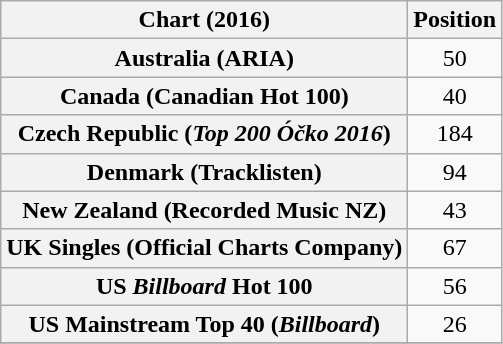<table class="wikitable plainrowheaders sortable" style="text-align:center">
<tr>
<th>Chart (2016)</th>
<th>Position</th>
</tr>
<tr>
<th scope="row">Australia (ARIA)</th>
<td>50</td>
</tr>
<tr>
<th scope="row">Canada (Canadian Hot 100)</th>
<td>40</td>
</tr>
<tr>
<th scope="row">Czech Republic (<em>Top 200 Óčko 2016</em>)</th>
<td>184</td>
</tr>
<tr>
<th scope="row">Denmark (Tracklisten)</th>
<td>94</td>
</tr>
<tr>
<th scope="row">New Zealand (Recorded Music NZ)</th>
<td>43</td>
</tr>
<tr>
<th scope="row">UK Singles (Official Charts Company)</th>
<td>67</td>
</tr>
<tr>
<th scope="row">US <em>Billboard</em> Hot 100</th>
<td>56</td>
</tr>
<tr>
<th scope="row">US Mainstream Top 40 (<em>Billboard</em>)</th>
<td>26</td>
</tr>
<tr>
</tr>
</table>
